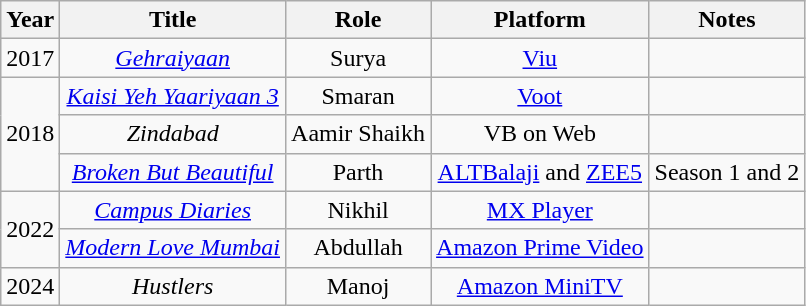<table class="wikitable sortable" style="text-align:center;">
<tr>
<th>Year</th>
<th>Title</th>
<th>Role</th>
<th>Platform</th>
<th>Notes</th>
</tr>
<tr>
<td>2017</td>
<td><em><a href='#'>Gehraiyaan</a></em></td>
<td>Surya</td>
<td><a href='#'>Viu</a></td>
<td></td>
</tr>
<tr>
<td rowspan=3>2018</td>
<td><em><a href='#'>Kaisi Yeh Yaariyaan 3</a></em></td>
<td>Smaran</td>
<td><a href='#'>Voot</a></td>
<td></td>
</tr>
<tr>
<td><em>Zindabad</em></td>
<td>Aamir Shaikh</td>
<td>VB on Web</td>
<td></td>
</tr>
<tr>
<td><em><a href='#'>Broken But Beautiful</a></em></td>
<td>Parth</td>
<td><a href='#'>ALTBalaji</a> and <a href='#'>ZEE5</a></td>
<td>Season 1 and 2</td>
</tr>
<tr>
<td rowspan="2">2022</td>
<td><em><a href='#'>Campus Diaries</a></em></td>
<td>Nikhil</td>
<td><a href='#'>MX Player</a></td>
<td></td>
</tr>
<tr>
<td><em><a href='#'>Modern Love Mumbai</a></em></td>
<td>Abdullah</td>
<td><a href='#'>Amazon Prime Video</a></td>
<td></td>
</tr>
<tr>
<td>2024</td>
<td><em>Hustlers</em></td>
<td>Manoj</td>
<td><a href='#'>Amazon MiniTV</a></td>
<td></td>
</tr>
</table>
